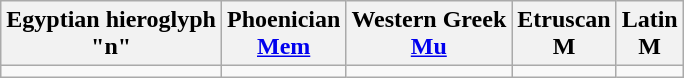<table class="wikitable">
<tr>
<th>Egyptian hieroglyph<br>"n"</th>
<th>Phoenician<br><a href='#'>Mem</a></th>
<th>Western Greek<br><a href='#'>Mu</a></th>
<th>Etruscan<br>M</th>
<th>Latin<br>M</th>
</tr>
<tr -- align=center>
<td></td>
<td></td>
<td></td>
<td></td>
<td></td>
</tr>
</table>
